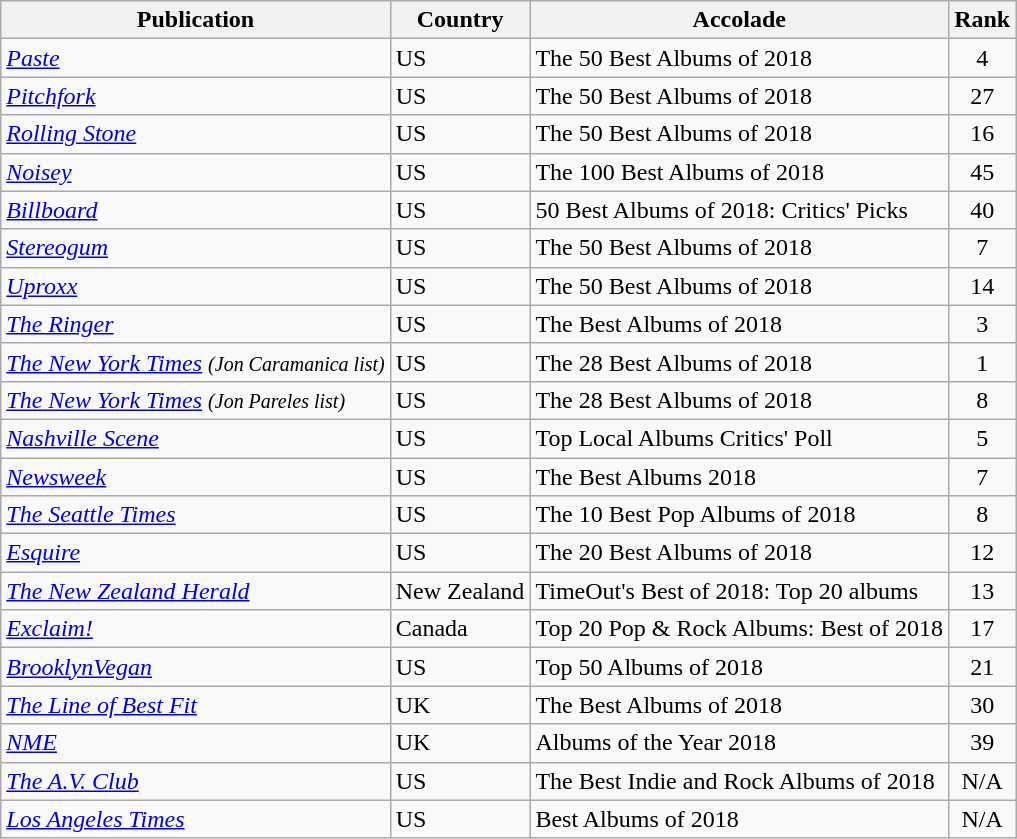<table class="wikitable sortable">
<tr>
<th scope="col">Publication</th>
<th scope="col">Country</th>
<th scope="col">Accolade</th>
<th scope="col">Rank</th>
</tr>
<tr>
<td><em><a href='#'>Paste</a></em></td>
<td>US</td>
<td>The 50 Best Albums of 2018</td>
<td style="text-align:center;">4</td>
</tr>
<tr>
<td><em><a href='#'>Pitchfork</a></em></td>
<td>US</td>
<td>The 50 Best Albums of 2018</td>
<td style="text-align:center;">27</td>
</tr>
<tr>
<td><em><a href='#'>Rolling Stone</a></em></td>
<td>US</td>
<td>The 50 Best Albums of 2018</td>
<td style="text-align:center;">16</td>
</tr>
<tr>
<td><em><a href='#'>Noisey</a></em></td>
<td>US</td>
<td>The 100 Best Albums of 2018</td>
<td style="text-align:center;">45</td>
</tr>
<tr>
<td><em><a href='#'>Billboard</a></em></td>
<td>US</td>
<td>50 Best Albums of 2018: Critics' Picks</td>
<td style="text-align:center;">40</td>
</tr>
<tr>
<td><em><a href='#'>Stereogum</a></em></td>
<td>US</td>
<td>The 50 Best Albums of 2018</td>
<td style="text-align:center;">7</td>
</tr>
<tr>
<td><em><a href='#'>Uproxx</a></em></td>
<td>US</td>
<td>The 50 Best Albums of 2018</td>
<td style="text-align:center;">14</td>
</tr>
<tr>
<td><a href='#'><em>The Ringer</em></a></td>
<td>US</td>
<td>The Best Albums of 2018</td>
<td style="text-align:center;">3</td>
</tr>
<tr>
<td><em><a href='#'>The New York Times</a></em> <small><em>(Jon Caramanica list)</em></small></td>
<td>US</td>
<td>The 28 Best Albums of 2018</td>
<td style="text-align:center;">1</td>
</tr>
<tr>
<td><em><a href='#'>The New York Times</a> <small>(Jon Pareles list)</small></em></td>
<td>US</td>
<td>The 28 Best Albums of 2018</td>
<td style="text-align:center;">8</td>
</tr>
<tr>
<td><em><a href='#'>Nashville Scene</a></em></td>
<td>US</td>
<td>Top Local Albums Critics' Poll</td>
<td style="text-align:center;">5</td>
</tr>
<tr>
<td><em><a href='#'>Newsweek</a></em></td>
<td>US</td>
<td>The Best Albums 2018</td>
<td style="text-align:center;">7</td>
</tr>
<tr>
<td><em><a href='#'>The Seattle Times</a></em></td>
<td>US</td>
<td>The 10 Best Pop Albums of 2018</td>
<td style="text-align:center;">8</td>
</tr>
<tr>
<td><a href='#'><em>Esquire</em></a></td>
<td>US</td>
<td>The 20 Best Albums of 2018</td>
<td style="text-align:center;">12</td>
</tr>
<tr>
<td><em><a href='#'>The New Zealand Herald</a></em></td>
<td>New Zealand</td>
<td>TimeOut's Best of 2018: Top 20 albums</td>
<td style="text-align:center;">13</td>
</tr>
<tr>
<td><em><a href='#'>Exclaim!</a></em></td>
<td>Canada</td>
<td>Top 20 Pop & Rock Albums: Best of 2018</td>
<td style="text-align:center;">17</td>
</tr>
<tr>
<td><em><a href='#'>BrooklynVegan</a></em></td>
<td>US</td>
<td>Top 50 Albums of 2018</td>
<td style="text-align:center;">21</td>
</tr>
<tr>
<td><em><a href='#'>The Line of Best Fit</a></em></td>
<td>UK</td>
<td>The Best Albums of 2018</td>
<td style="text-align:center;">30</td>
</tr>
<tr>
<td><em><a href='#'>NME</a></em></td>
<td>UK</td>
<td>Albums of the Year 2018</td>
<td style="text-align:center;">39</td>
</tr>
<tr>
<td><em><a href='#'>The A.V. Club</a></em></td>
<td>US</td>
<td>The Best Indie and Rock Albums of 2018</td>
<td style="text-align:center;">N/A</td>
</tr>
<tr>
<td><em><a href='#'>Los Angeles Times</a></em></td>
<td>US</td>
<td>Best Albums of 2018</td>
<td style="text-align:center;">N/A</td>
</tr>
</table>
